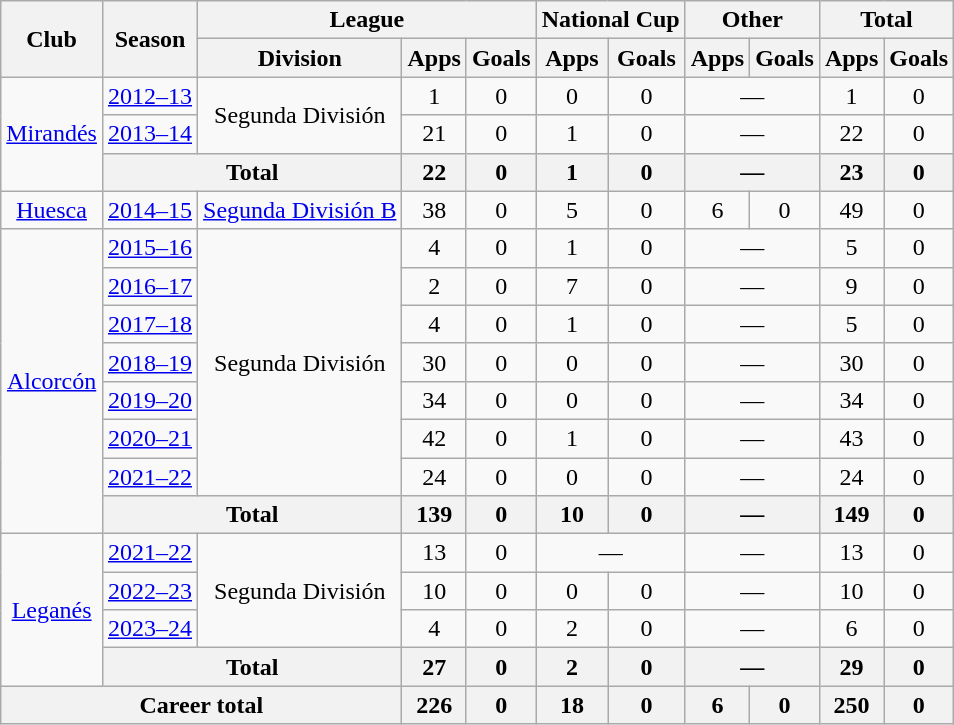<table class="wikitable" style="text-align:center">
<tr>
<th rowspan="2">Club</th>
<th rowspan="2">Season</th>
<th colspan="3">League</th>
<th colspan="2">National Cup</th>
<th colspan="2">Other</th>
<th colspan="2">Total</th>
</tr>
<tr>
<th>Division</th>
<th>Apps</th>
<th>Goals</th>
<th>Apps</th>
<th>Goals</th>
<th>Apps</th>
<th>Goals</th>
<th>Apps</th>
<th>Goals</th>
</tr>
<tr>
<td rowspan="3"><a href='#'>Mirandés</a></td>
<td><a href='#'>2012–13</a></td>
<td rowspan="2">Segunda División</td>
<td>1</td>
<td>0</td>
<td>0</td>
<td>0</td>
<td colspan="2">—</td>
<td>1</td>
<td>0</td>
</tr>
<tr>
<td><a href='#'>2013–14</a></td>
<td>21</td>
<td>0</td>
<td>1</td>
<td>0</td>
<td colspan="2">—</td>
<td>22</td>
<td>0</td>
</tr>
<tr>
<th colspan="2">Total</th>
<th>22</th>
<th>0</th>
<th>1</th>
<th>0</th>
<th colspan="2">—</th>
<th>23</th>
<th>0</th>
</tr>
<tr>
<td><a href='#'>Huesca</a></td>
<td><a href='#'>2014–15</a></td>
<td><a href='#'>Segunda División B</a></td>
<td>38</td>
<td>0</td>
<td>5</td>
<td>0</td>
<td>6</td>
<td>0</td>
<td>49</td>
<td>0</td>
</tr>
<tr>
<td rowspan="8"><a href='#'>Alcorcón</a></td>
<td><a href='#'>2015–16</a></td>
<td rowspan="7">Segunda División</td>
<td>4</td>
<td>0</td>
<td>1</td>
<td>0</td>
<td colspan="2">—</td>
<td>5</td>
<td>0</td>
</tr>
<tr>
<td><a href='#'>2016–17</a></td>
<td>2</td>
<td>0</td>
<td>7</td>
<td>0</td>
<td colspan="2">—</td>
<td>9</td>
<td>0</td>
</tr>
<tr>
<td><a href='#'>2017–18</a></td>
<td>4</td>
<td>0</td>
<td>1</td>
<td>0</td>
<td colspan="2">—</td>
<td>5</td>
<td>0</td>
</tr>
<tr>
<td><a href='#'>2018–19</a></td>
<td>30</td>
<td>0</td>
<td>0</td>
<td>0</td>
<td colspan="2">—</td>
<td>30</td>
<td>0</td>
</tr>
<tr>
<td><a href='#'>2019–20</a></td>
<td>34</td>
<td>0</td>
<td>0</td>
<td>0</td>
<td colspan="2">—</td>
<td>34</td>
<td>0</td>
</tr>
<tr>
<td><a href='#'>2020–21</a></td>
<td>42</td>
<td>0</td>
<td>1</td>
<td>0</td>
<td colspan="2">—</td>
<td>43</td>
<td>0</td>
</tr>
<tr>
<td><a href='#'>2021–22</a></td>
<td>24</td>
<td>0</td>
<td>0</td>
<td>0</td>
<td colspan="2">—</td>
<td>24</td>
<td>0</td>
</tr>
<tr>
<th colspan="2">Total</th>
<th>139</th>
<th>0</th>
<th>10</th>
<th>0</th>
<th colspan="2">—</th>
<th>149</th>
<th>0</th>
</tr>
<tr>
<td rowspan="4"><a href='#'>Leganés</a></td>
<td><a href='#'>2021–22</a></td>
<td rowspan="3">Segunda División</td>
<td>13</td>
<td>0</td>
<td colspan="2">—</td>
<td colspan="2">—</td>
<td>13</td>
<td>0</td>
</tr>
<tr>
<td><a href='#'>2022–23</a></td>
<td>10</td>
<td>0</td>
<td>0</td>
<td>0</td>
<td colspan="2">—</td>
<td>10</td>
<td>0</td>
</tr>
<tr>
<td><a href='#'>2023–24</a></td>
<td>4</td>
<td>0</td>
<td>2</td>
<td>0</td>
<td colspan="2">—</td>
<td>6</td>
<td>0</td>
</tr>
<tr>
<th colspan="2">Total</th>
<th>27</th>
<th>0</th>
<th>2</th>
<th>0</th>
<th colspan="2">—</th>
<th>29</th>
<th>0</th>
</tr>
<tr>
<th colspan="3">Career total</th>
<th>226</th>
<th>0</th>
<th>18</th>
<th>0</th>
<th>6</th>
<th>0</th>
<th>250</th>
<th>0</th>
</tr>
</table>
